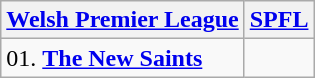<table class="wikitable">
<tr>
<th> <a href='#'>Welsh Premier League</a></th>
<th> <a href='#'>SPFL</a></th>
</tr>
<tr>
<td valign=top>01. <strong><a href='#'>The New Saints</a></strong></td>
<td valign=top></td>
</tr>
</table>
